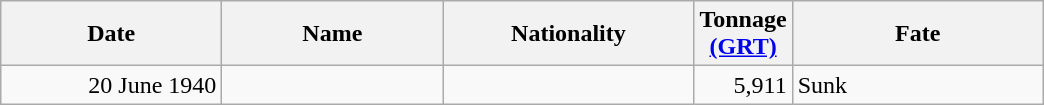<table class="wikitable sortable">
<tr>
<th width="140px">Date</th>
<th width="140px">Name</th>
<th width="160px">Nationality</th>
<th width="25px">Tonnage<br><a href='#'>(GRT)</a></th>
<th width="160px">Fate</th>
</tr>
<tr>
<td align="right">20 June 1940</td>
<td align="left"></td>
<td align="left"></td>
<td align="right">5,911</td>
<td align="left">Sunk</td>
</tr>
</table>
